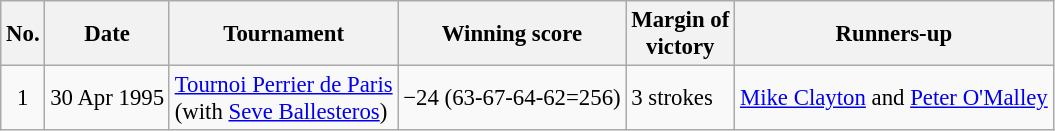<table class="wikitable" style="font-size:95%;">
<tr>
<th>No.</th>
<th>Date</th>
<th>Tournament</th>
<th>Winning score</th>
<th>Margin of<br>victory</th>
<th>Runners-up</th>
</tr>
<tr>
<td align=center>1</td>
<td align=right>30 Apr 1995</td>
<td><a href='#'>Tournoi Perrier de Paris</a><br>(with  <a href='#'>Seve Ballesteros</a>)</td>
<td>−24 (63-67-64-62=256)</td>
<td>3 strokes</td>
<td> <a href='#'>Mike Clayton</a> and  <a href='#'>Peter O'Malley</a></td>
</tr>
</table>
